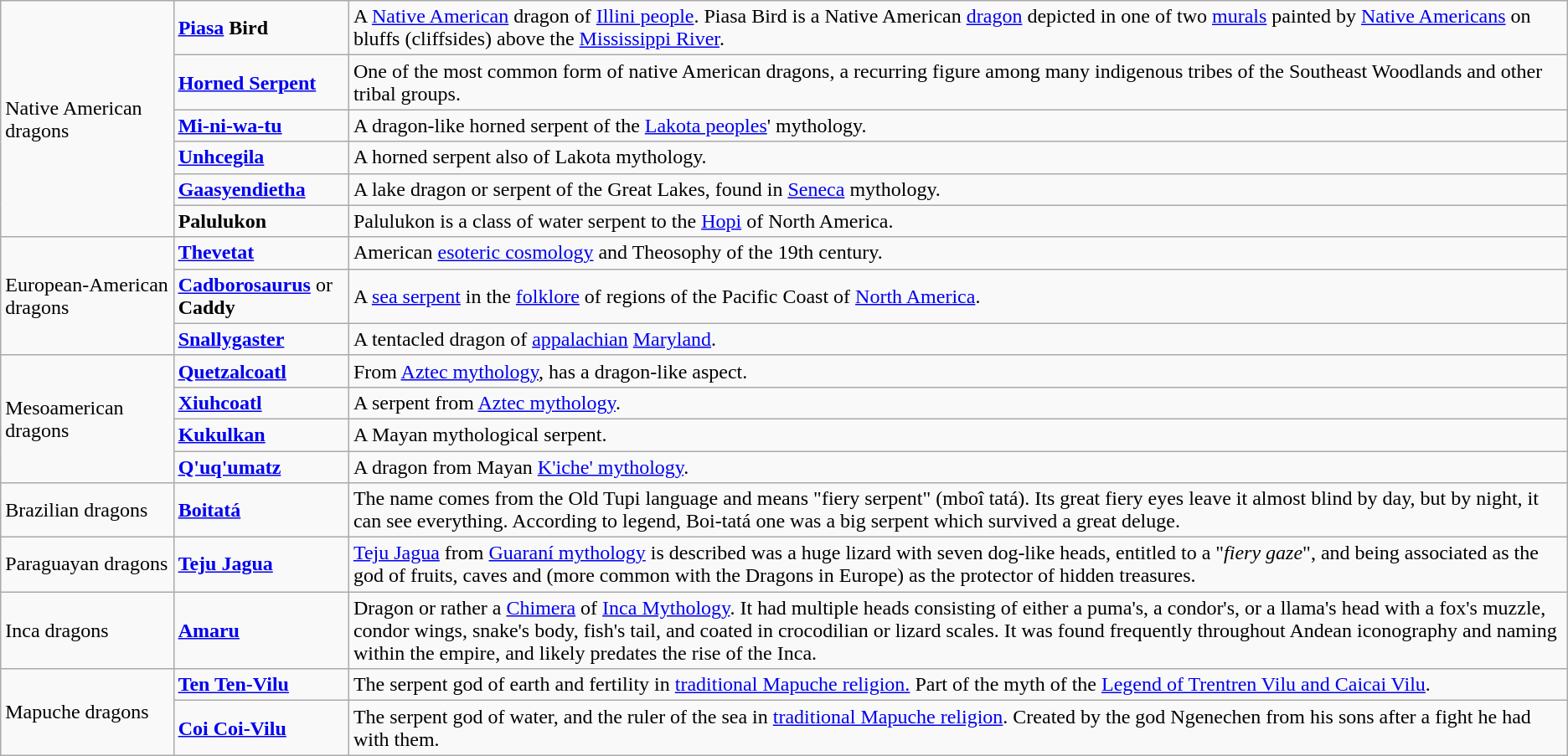<table class="wikitable">
<tr>
<td rowspan="6">Native American dragons</td>
<td><strong><a href='#'>Piasa</a> Bird</strong></td>
<td>A <a href='#'>Native American</a> dragon of <a href='#'>Illini people</a>. Piasa Bird is a Native American <a href='#'>dragon</a> depicted in one of two <a href='#'>murals</a> painted by <a href='#'>Native Americans</a> on bluffs (cliffsides) above the <a href='#'>Mississippi River</a>.</td>
</tr>
<tr>
<td><strong><a href='#'>Horned Serpent</a></strong></td>
<td>One of the most common form of native American dragons, a recurring figure among many indigenous tribes of the Southeast Woodlands and other tribal groups.</td>
</tr>
<tr>
<td><strong><a href='#'>Mi-ni-wa-tu</a></strong></td>
<td>A dragon-like horned serpent of the <a href='#'>Lakota peoples</a>' mythology.</td>
</tr>
<tr>
<td><strong><a href='#'>Unhcegila</a></strong></td>
<td>A horned serpent also of Lakota mythology.</td>
</tr>
<tr>
<td><strong><a href='#'>Gaasyendietha</a></strong></td>
<td>A lake dragon or serpent of the Great Lakes, found in <a href='#'>Seneca</a> mythology.</td>
</tr>
<tr>
<td><strong>Palulukon</strong></td>
<td>Palulukon is a class of water serpent to the <a href='#'>Hopi</a> of North America.</td>
</tr>
<tr>
<td rowspan="3">European-American dragons</td>
<td><strong><a href='#'>Thevetat</a></strong></td>
<td>American <a href='#'>esoteric cosmology</a> and Theosophy of the 19th century.</td>
</tr>
<tr>
<td><strong><a href='#'>Cadborosaurus</a></strong> or <strong>Caddy</strong></td>
<td>A <a href='#'>sea serpent</a> in the <a href='#'>folklore</a> of regions of the Pacific Coast of <a href='#'>North America</a>.</td>
</tr>
<tr>
<td><strong><a href='#'>Snallygaster</a></strong></td>
<td>A tentacled dragon of <a href='#'>appalachian</a> <a href='#'>Maryland</a>.</td>
</tr>
<tr>
<td rowspan="4">Mesoamerican dragons</td>
<td><strong><a href='#'>Quetzalcoatl</a></strong></td>
<td>From <a href='#'>Aztec mythology</a>, has a dragon-like aspect.</td>
</tr>
<tr>
<td><strong><a href='#'>Xiuhcoatl</a></strong></td>
<td>A serpent from <a href='#'>Aztec mythology</a>.</td>
</tr>
<tr>
<td><strong><a href='#'>Kukulkan</a></strong></td>
<td>A Mayan mythological serpent.</td>
</tr>
<tr>
<td><strong><a href='#'>Q'uq'umatz</a></strong></td>
<td>A dragon from Mayan <a href='#'>K'iche' mythology</a>.</td>
</tr>
<tr>
<td>Brazilian dragons</td>
<td><strong><a href='#'>Boitatá</a></strong></td>
<td>The name comes from the Old Tupi language and means "fiery serpent" (mboî tatá). Its great fiery eyes leave it almost blind by day, but by night, it can see everything. According to legend, Boi-tatá one was a big serpent which survived a great deluge.</td>
</tr>
<tr>
<td>Paraguayan dragons</td>
<td><strong><a href='#'>Teju Jagua</a></strong></td>
<td><a href='#'>Teju Jagua</a> from <a href='#'>Guaraní mythology</a> is described was a huge lizard with seven dog-like heads, entitled to a "<em>fiery gaze</em>", and being associated as the god of fruits, caves and (more common with the Dragons in Europe) as the protector of hidden treasures.</td>
</tr>
<tr>
<td>Inca dragons</td>
<td><a href='#'><strong>Amaru</strong></a></td>
<td>Dragon or rather a <a href='#'>Chimera</a> of <a href='#'>Inca Mythology</a>. It had multiple heads consisting of either a puma's, a condor's, or a llama's head with a fox's muzzle, condor wings, snake's body, fish's tail, and coated in crocodilian or lizard scales. It was found frequently throughout Andean iconography and naming within the empire, and likely predates the rise of the Inca.</td>
</tr>
<tr>
<td rowspan="2">Mapuche dragons</td>
<td><strong><a href='#'>Ten Ten-Vilu</a></strong></td>
<td>The serpent god of earth and fertility in <a href='#'>traditional Mapuche religion.</a> Part of the myth of the <a href='#'>Legend of Trentren Vilu and Caicai Vilu</a>.</td>
</tr>
<tr>
<td><strong><a href='#'>Coi Coi-Vilu</a></strong></td>
<td>The serpent god of water, and the ruler of the sea in <a href='#'>traditional Mapuche religion</a>. Created by the god Ngenechen from his sons after a fight he had with them.</td>
</tr>
</table>
